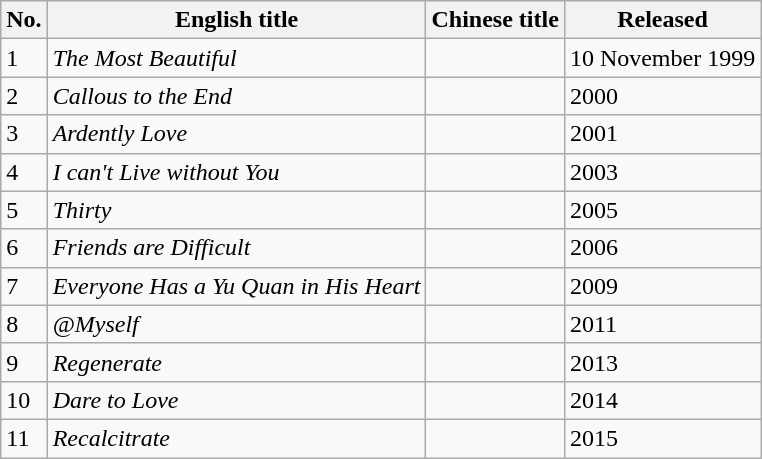<table class="wikitable">
<tr>
<th>No.</th>
<th>English title</th>
<th>Chinese title</th>
<th>Released</th>
</tr>
<tr>
<td>1</td>
<td><em>The Most Beautiful</em></td>
<td></td>
<td>10 November 1999</td>
</tr>
<tr>
<td>2</td>
<td><em>Callous to the End</em></td>
<td></td>
<td>2000</td>
</tr>
<tr>
<td>3</td>
<td><em>Ardently Love</em></td>
<td></td>
<td>2001</td>
</tr>
<tr>
<td>4</td>
<td><em>I can't Live without You</em></td>
<td></td>
<td>2003</td>
</tr>
<tr>
<td>5</td>
<td><em>Thirty</em></td>
<td></td>
<td>2005</td>
</tr>
<tr>
<td>6</td>
<td><em>Friends are Difficult</em></td>
<td></td>
<td>2006</td>
</tr>
<tr>
<td>7</td>
<td><em>Everyone Has a Yu Quan in His Heart</em></td>
<td></td>
<td>2009</td>
</tr>
<tr>
<td>8</td>
<td><em>@Myself</em></td>
<td></td>
<td>2011</td>
</tr>
<tr>
<td>9</td>
<td><em>Regenerate</em></td>
<td></td>
<td>2013</td>
</tr>
<tr>
<td>10</td>
<td><em>Dare to Love</em></td>
<td></td>
<td>2014</td>
</tr>
<tr>
<td>11</td>
<td><em>Recalcitrate</em></td>
<td></td>
<td>2015</td>
</tr>
</table>
